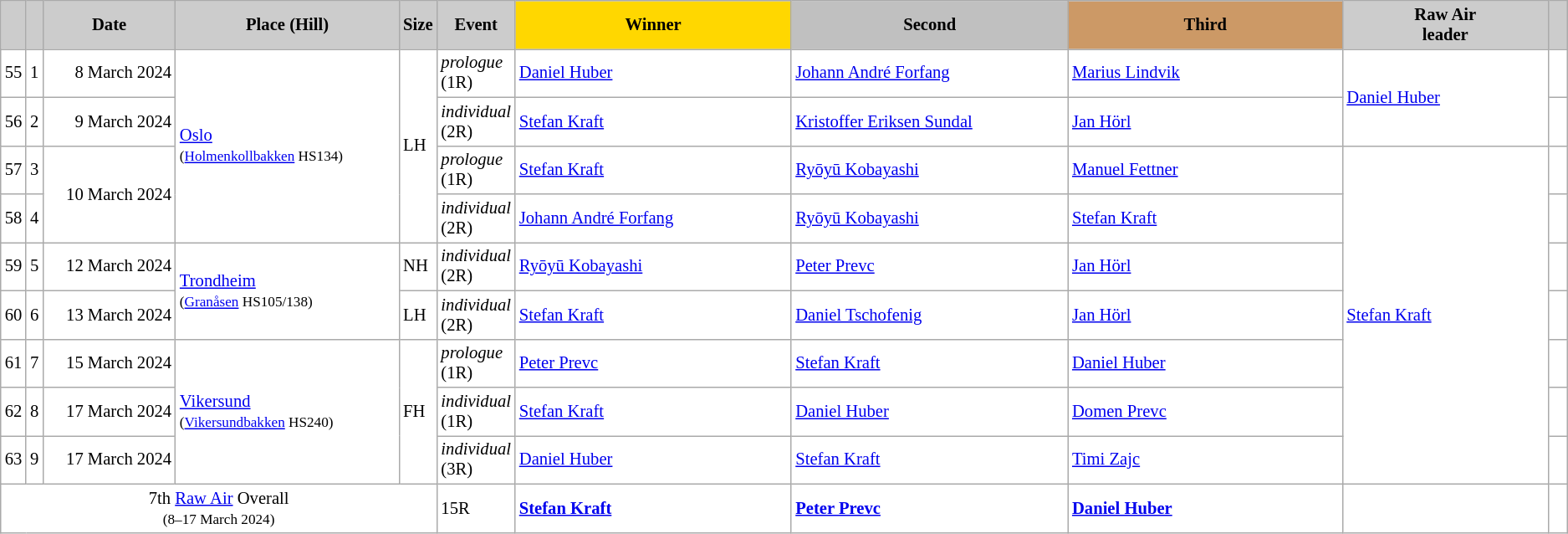<table class="wikitable plainrowheaders" style="background:#fff; font-size:86%; line-height:16px; border:grey solid 1px; border-collapse:collapse;">
<tr>
<th scope="col" style="background:#ccc; width=10 px;"></th>
<th scope="col" style="background:#ccc; width=10 px;"></th>
<th scope="col" style="background:#ccc; width:106px;">Date</th>
<th scope="col" style="background:#ccc; width:180px;">Place (Hill)</th>
<th scope="col" style="background:#ccc; width:23px;">Size</th>
<th scope="col" style="background:#ccc; width:43px;">Event</th>
<th scope="col" style="background:gold; width:230px;">Winner</th>
<th scope="col" style="background:silver; width:230px;">Second</th>
<th scope="col" style="background:#c96; width:230px;">Third</th>
<th scope="col" style="background:#ccc; width:170px;">Raw Air<br>leader</th>
<th scope="col" style="background:#ccc; width:10px;"></th>
</tr>
<tr>
<td align="center">55</td>
<td align="center">1</td>
<td align="right">8 March 2024</td>
<td rowspan=4> <a href='#'>Oslo</a><br><small>(<a href='#'>Holmenkollbakken</a> HS134)</small></td>
<td rowspan=4>LH</td>
<td><em>prologue</em> (1R)</td>
<td> <a href='#'>Daniel Huber</a></td>
<td> <a href='#'>Johann André Forfang</a></td>
<td> <a href='#'>Marius Lindvik</a></td>
<td rowspan=2> <a href='#'>Daniel Huber</a></td>
<td></td>
</tr>
<tr>
<td align="center">56</td>
<td align="center">2</td>
<td align="right">9 March 2024</td>
<td><em>individual</em> (2R)</td>
<td> <a href='#'>Stefan Kraft</a></td>
<td> <a href='#'>Kristoffer Eriksen Sundal</a></td>
<td> <a href='#'>Jan Hörl</a></td>
<td></td>
</tr>
<tr>
<td align="center">57</td>
<td align="center">3</td>
<td rowspan=2 align="right">10 March 2024</td>
<td><em>prologue</em> (1R)</td>
<td> <a href='#'>Stefan Kraft</a></td>
<td> <a href='#'>Ryōyū Kobayashi</a></td>
<td> <a href='#'>Manuel Fettner</a></td>
<td rowspan=7> <a href='#'>Stefan Kraft</a></td>
<td></td>
</tr>
<tr>
<td align="center">58</td>
<td align="center">4</td>
<td><em>individual</em> (2R)</td>
<td> <a href='#'>Johann André Forfang</a></td>
<td> <a href='#'>Ryōyū Kobayashi</a></td>
<td> <a href='#'>Stefan Kraft</a></td>
<td></td>
</tr>
<tr>
<td align="center">59</td>
<td align="center">5</td>
<td align="right">12 March 2024</td>
<td rowspan=2> <a href='#'>Trondheim</a><br><small>(<a href='#'>Granåsen</a> HS105/138)</small></td>
<td>NH</td>
<td><em>individual</em> (2R)</td>
<td> <a href='#'>Ryōyū Kobayashi</a></td>
<td> <a href='#'>Peter Prevc</a></td>
<td> <a href='#'>Jan Hörl</a></td>
<td></td>
</tr>
<tr>
<td align="center">60</td>
<td align="center">6</td>
<td align="right">13 March 2024</td>
<td>LH</td>
<td><em>individual</em> (2R)</td>
<td> <a href='#'>Stefan Kraft</a></td>
<td> <a href='#'>Daniel Tschofenig</a></td>
<td> <a href='#'>Jan Hörl</a></td>
<td></td>
</tr>
<tr>
<td align="center">61</td>
<td align="center">7</td>
<td align="right">15 March 2024</td>
<td rowspan="3"> <a href='#'>Vikersund</a><br><small>(<a href='#'>Vikersundbakken</a> HS240)</small></td>
<td rowspan="3">FH</td>
<td><em>prologue</em> (1R)</td>
<td> <a href='#'>Peter Prevc</a></td>
<td> <a href='#'>Stefan Kraft</a></td>
<td> <a href='#'>Daniel Huber</a></td>
<td></td>
</tr>
<tr>
<td align="center">62</td>
<td align="center">8</td>
<td align="right">17 March 2024</td>
<td><em>individual</em> (1R)</td>
<td> <a href='#'>Stefan Kraft</a></td>
<td> <a href='#'>Daniel Huber</a></td>
<td> <a href='#'>Domen Prevc</a></td>
<td></td>
</tr>
<tr>
<td align="center">63</td>
<td align="center">9</td>
<td align="right">17 March 2024</td>
<td><em>individual</em> (3R)</td>
<td> <a href='#'>Daniel Huber</a></td>
<td> <a href='#'>Stefan Kraft</a></td>
<td> <a href='#'>Timi Zajc</a></td>
<td></td>
</tr>
<tr>
<td colspan="5" align="center">7th <a href='#'>Raw Air</a> Overall<br><small>(8–17 March 2024)</small></td>
<td>15R</td>
<td> <strong><a href='#'>Stefan Kraft</a></strong></td>
<td> <strong><a href='#'>Peter Prevc</a></strong></td>
<td> <strong><a href='#'>Daniel Huber</a></strong></td>
<td></td>
<td></td>
</tr>
</table>
